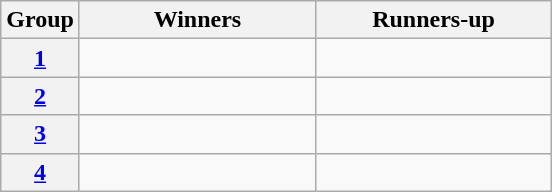<table class="wikitable">
<tr>
<th>Group</th>
<th width="150">Winners</th>
<th width="150">Runners-up</th>
</tr>
<tr>
<th><a href='#'>1</a></th>
<td></td>
<td></td>
</tr>
<tr>
<th><a href='#'>2</a></th>
<td></td>
<td></td>
</tr>
<tr>
<th><a href='#'>3</a></th>
<td></td>
<td></td>
</tr>
<tr>
<th><a href='#'>4</a></th>
<td></td>
<td></td>
</tr>
</table>
